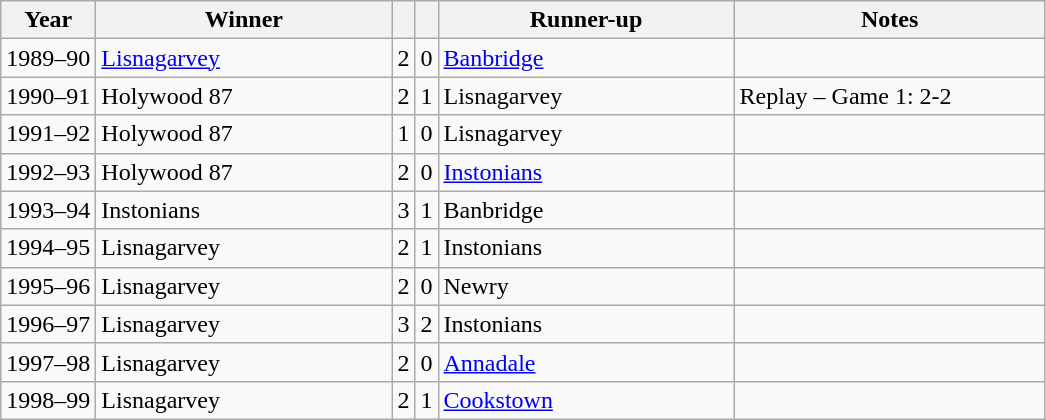<table class="wikitable">
<tr>
<th>Year</th>
<th>Winner</th>
<th></th>
<th></th>
<th>Runner-up</th>
<th>Notes</th>
</tr>
<tr>
<td align="center">1989–90</td>
<td width=190><a href='#'>Lisnagarvey</a></td>
<td align="center">2</td>
<td align="center">0</td>
<td width=190><a href='#'>Banbridge</a></td>
<td width=200></td>
</tr>
<tr>
<td align="center">1990–91</td>
<td>Holywood 87</td>
<td align="center">2</td>
<td align="center">1</td>
<td>Lisnagarvey</td>
<td>Replay – Game 1: 2-2</td>
</tr>
<tr>
<td align="center">1991–92</td>
<td>Holywood 87</td>
<td align="center">1</td>
<td align="center">0</td>
<td>Lisnagarvey</td>
<td></td>
</tr>
<tr>
<td align="center">1992–93</td>
<td>Holywood 87</td>
<td align="center">2</td>
<td align="center">0</td>
<td><a href='#'>Instonians</a></td>
<td></td>
</tr>
<tr>
<td align="center">1993–94</td>
<td>Instonians</td>
<td align="center">3</td>
<td align="center">1</td>
<td>Banbridge</td>
<td></td>
</tr>
<tr>
<td align="center">1994–95</td>
<td>Lisnagarvey</td>
<td align="center">2</td>
<td align="center">1</td>
<td>Instonians</td>
<td></td>
</tr>
<tr>
<td align="center">1995–96</td>
<td>Lisnagarvey</td>
<td align="center">2</td>
<td align="center">0</td>
<td>Newry</td>
<td></td>
</tr>
<tr>
<td align="center">1996–97</td>
<td>Lisnagarvey</td>
<td align="center">3</td>
<td align="center">2</td>
<td>Instonians</td>
<td></td>
</tr>
<tr>
<td align="center">1997–98</td>
<td>Lisnagarvey</td>
<td align="center">2</td>
<td align="center">0</td>
<td><a href='#'>Annadale</a></td>
<td></td>
</tr>
<tr>
<td align="center">1998–99</td>
<td>Lisnagarvey</td>
<td align="center">2</td>
<td align="center">1</td>
<td><a href='#'>Cookstown</a></td>
<td></td>
</tr>
</table>
